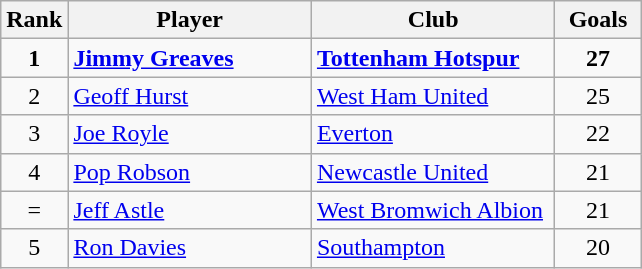<table class="wikitable" style="text-align: left;">
<tr>
<th width=20>Rank</th>
<th width=155>Player</th>
<th width=155>Club</th>
<th width=50>Goals</th>
</tr>
<tr>
<td align=center><strong>1</strong></td>
<td> <strong> <a href='#'>Jimmy Greaves</a> </strong></td>
<td><strong> <a href='#'>Tottenham Hotspur</a> </strong></td>
<td align=center><strong>27</strong></td>
</tr>
<tr>
<td align=center>2</td>
<td> <a href='#'>Geoff Hurst</a></td>
<td><a href='#'>West Ham United</a></td>
<td align=center>25</td>
</tr>
<tr>
<td align=center>3</td>
<td> <a href='#'>Joe Royle</a></td>
<td><a href='#'>Everton</a></td>
<td align=center>22</td>
</tr>
<tr>
<td align=center>4</td>
<td> <a href='#'>Pop Robson</a></td>
<td><a href='#'>Newcastle United</a></td>
<td align=center>21</td>
</tr>
<tr>
<td align=center>=</td>
<td> <a href='#'>Jeff Astle</a></td>
<td><a href='#'>West Bromwich Albion</a></td>
<td align=center>21</td>
</tr>
<tr>
<td align=center>5</td>
<td> <a href='#'>Ron Davies</a></td>
<td><a href='#'>Southampton</a></td>
<td align=center>20</td>
</tr>
</table>
